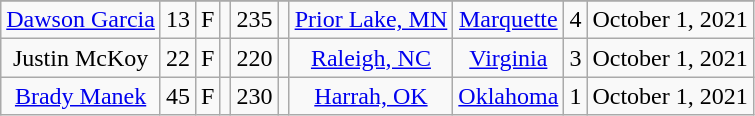<table class="wikitable sortable" style="text-align: center">
<tr align=center>
</tr>
<tr>
<td sortname><a href='#'>Dawson Garcia</a></td>
<td>13</td>
<td>F</td>
<td></td>
<td>235</td>
<td></td>
<td><a href='#'>Prior Lake, MN</a></td>
<td><a href='#'>Marquette</a></td>
<td>4</td>
<td>October 1, 2021</td>
</tr>
<tr>
<td sortname>Justin McKoy</td>
<td>22</td>
<td>F</td>
<td></td>
<td>220</td>
<td></td>
<td><a href='#'>Raleigh, NC</a></td>
<td><a href='#'>Virginia</a></td>
<td>3</td>
<td>October 1, 2021</td>
</tr>
<tr>
<td sortname><a href='#'>Brady Manek</a></td>
<td>45</td>
<td>F</td>
<td></td>
<td>230</td>
<td></td>
<td><a href='#'>Harrah, OK</a></td>
<td><a href='#'>Oklahoma</a></td>
<td>1</td>
<td>October 1, 2021</td>
</tr>
</table>
